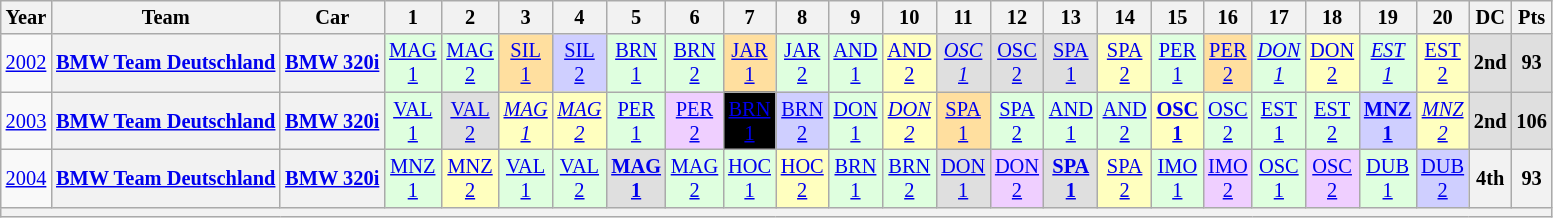<table class="wikitable" style="text-align:center; font-size:85%">
<tr>
<th>Year</th>
<th>Team</th>
<th>Car</th>
<th>1</th>
<th>2</th>
<th>3</th>
<th>4</th>
<th>5</th>
<th>6</th>
<th>7</th>
<th>8</th>
<th>9</th>
<th>10</th>
<th>11</th>
<th>12</th>
<th>13</th>
<th>14</th>
<th>15</th>
<th>16</th>
<th>17</th>
<th>18</th>
<th>19</th>
<th>20</th>
<th>DC</th>
<th>Pts</th>
</tr>
<tr>
<td><a href='#'>2002</a></td>
<th><a href='#'>BMW Team Deutschland</a></th>
<th><a href='#'>BMW 320i</a></th>
<td style="background:#DFFFDF;"><a href='#'>MAG<br>1</a><br></td>
<td style="background:#DFFFDF;"><a href='#'>MAG<br>2</a><br></td>
<td style="background:#FFDF9F;"><a href='#'>SIL<br>1</a><br></td>
<td style="background:#CFCFFF;"><a href='#'>SIL<br>2</a><br></td>
<td style="background:#DFFFDF;"><a href='#'>BRN<br>1</a><br></td>
<td style="background:#DFFFDF;"><a href='#'>BRN<br>2</a><br></td>
<td style="background:#FFDF9F;"><a href='#'>JAR<br>1</a><br></td>
<td style="background:#DFFFDF;"><a href='#'>JAR<br>2</a><br></td>
<td style="background:#DFFFDF;"><a href='#'>AND<br>1</a><br></td>
<td style="background:#FFFFBF;"><a href='#'>AND<br>2</a><br></td>
<td style="background:#DFDFDF;"><em><a href='#'>OSC<br>1</a></em><br></td>
<td style="background:#DFDFDF;"><a href='#'>OSC<br>2</a><br></td>
<td style="background:#DFDFDF;"><a href='#'>SPA<br>1</a><br></td>
<td style="background:#FFFFBF;"><a href='#'>SPA<br>2</a><br></td>
<td style="background:#DFFFDF;"><a href='#'>PER<br>1</a><br></td>
<td style="background:#FFDF9F;"><a href='#'>PER<br>2</a><br></td>
<td style="background:#DFFFDF;"><em><a href='#'>DON<br>1</a></em><br></td>
<td style="background:#FFFFBF;"><a href='#'>DON<br>2</a><br></td>
<td style="background:#DFFFDF;"><em><a href='#'>EST<br>1</a></em><br></td>
<td style="background:#FFFFBF;"><a href='#'>EST<br>2</a><br></td>
<td style="background:#DFDFDF;"><strong>2nd</strong></td>
<td style="background:#DFDFDF;"><strong>93</strong></td>
</tr>
<tr>
<td><a href='#'>2003</a></td>
<th><a href='#'>BMW Team Deutschland</a></th>
<th><a href='#'>BMW 320i</a></th>
<td style="background:#DFFFDF;"><a href='#'>VAL<br>1</a><br></td>
<td style="background:#DFDFDF;"><a href='#'>VAL<br>2</a><br></td>
<td style="background:#FFFFBF;"><em><a href='#'>MAG<br>1</a></em><br></td>
<td style="background:#FFFFBF;"><em><a href='#'>MAG<br>2</a></em><br></td>
<td style="background:#DFFFDF;"><a href='#'>PER<br>1</a><br></td>
<td style="background:#EFCFFF;"><a href='#'>PER<br>2</a><br></td>
<td style="background:#000000; color:white;"><a href='#'><span>BRN<br>1</span></a><br></td>
<td style="background:#CFCFFF;"><a href='#'>BRN<br>2</a><br></td>
<td style="background:#DFFFDF;"><a href='#'>DON<br>1</a><br></td>
<td style="background:#FFFFBF;"><em><a href='#'>DON<br>2</a></em><br></td>
<td style="background:#FFDF9F;"><a href='#'>SPA<br>1</a><br></td>
<td style="background:#DFFFDF;"><a href='#'>SPA<br>2</a><br></td>
<td style="background:#DFFFDF;"><a href='#'>AND<br>1</a><br></td>
<td style="background:#DFFFDF;"><a href='#'>AND<br>2</a><br></td>
<td style="background:#FFFFBF;"><strong><a href='#'>OSC<br>1</a></strong><br></td>
<td style="background:#DFFFDF;"><a href='#'>OSC<br>2</a><br></td>
<td style="background:#DFFFDF;"><a href='#'>EST<br>1</a><br></td>
<td style="background:#DFFFDF;"><a href='#'>EST<br>2</a><br></td>
<td style="background:#CFCFFF;"><strong><a href='#'>MNZ<br>1</a></strong><br></td>
<td style="background:#FFFFBF;"><em><a href='#'>MNZ<br>2</a></em><br></td>
<td style="background:#DFDFDF;"><strong>2nd</strong></td>
<td style="background:#DFDFDF;"><strong>106</strong></td>
</tr>
<tr>
<td><a href='#'>2004</a></td>
<th><a href='#'>BMW Team Deutschland</a></th>
<th><a href='#'>BMW 320i</a></th>
<td style="background:#DFFFDF;"><a href='#'>MNZ<br>1</a><br></td>
<td style="background:#FFFFBF;"><a href='#'>MNZ<br>2</a><br></td>
<td style="background:#DFFFDF;"><a href='#'>VAL<br>1</a><br></td>
<td style="background:#DFFFDF;"><a href='#'>VAL<br>2</a><br></td>
<td style="background:#DFDFDF;"><strong><a href='#'>MAG<br>1</a></strong><br></td>
<td style="background:#DFFFDF;"><a href='#'>MAG<br>2</a><br></td>
<td style="background:#DFFFDF;"><a href='#'>HOC<br>1</a><br></td>
<td style="background:#FFFFBF;"><a href='#'>HOC<br>2</a><br></td>
<td style="background:#DFFFDF;"><a href='#'>BRN<br>1</a><br></td>
<td style="background:#DFFFDF;"><a href='#'>BRN<br>2</a><br></td>
<td style="background:#DFDFDF;"><a href='#'>DON<br>1</a><br></td>
<td style="background:#EFCFFF;"><a href='#'>DON<br>2</a><br></td>
<td style="background:#DFDFDF;"><strong><a href='#'>SPA<br>1</a></strong><br></td>
<td style="background:#FFFFBF;"><a href='#'>SPA<br>2</a><br></td>
<td style="background:#DFFFDF;"><a href='#'>IMO<br>1</a><br></td>
<td style="background:#EFCFFF;"><a href='#'>IMO<br>2</a><br></td>
<td style="background:#DFFFDF;"><a href='#'>OSC<br>1</a><br></td>
<td style="background:#EFCFFF;"><a href='#'>OSC<br>2</a><br></td>
<td style="background:#DFFFDF;"><a href='#'>DUB<br>1</a><br></td>
<td style="background:#CFCFFF;"><a href='#'>DUB<br>2</a><br></td>
<th>4th</th>
<th>93</th>
</tr>
<tr>
<th colspan="25"></th>
</tr>
</table>
